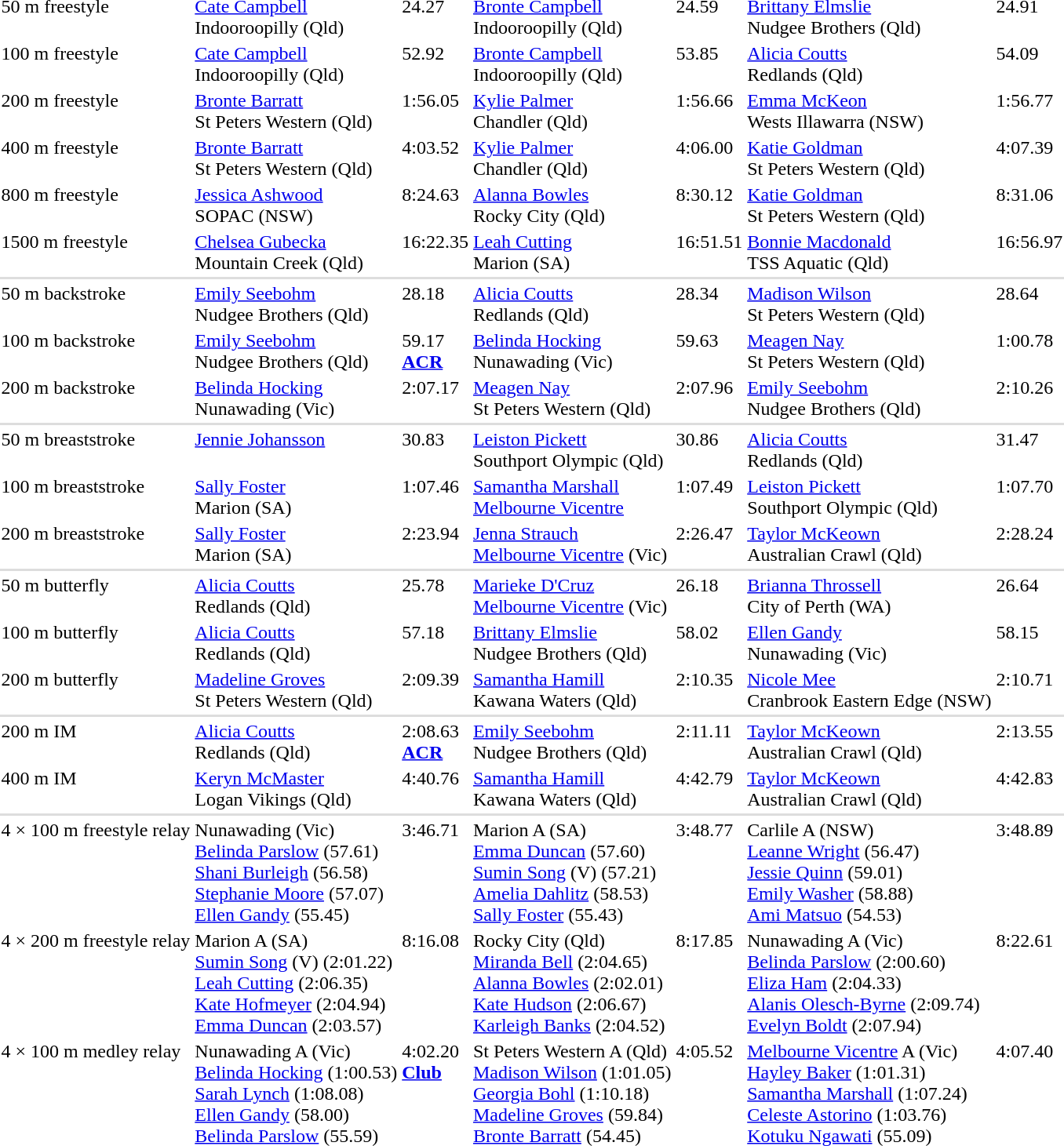<table>
<tr valign="top">
<td>50 m freestyle<br></td>
<td><a href='#'>Cate Campbell</a><br>Indooroopilly (Qld)</td>
<td>24.27<br></td>
<td><a href='#'>Bronte Campbell</a><br>Indooroopilly (Qld)</td>
<td>24.59<br></td>
<td><a href='#'>Brittany Elmslie</a><br>Nudgee Brothers (Qld)</td>
<td>24.91<br></td>
</tr>
<tr valign="top">
<td>100 m freestyle<br></td>
<td><a href='#'>Cate Campbell</a><br>Indooroopilly (Qld)</td>
<td>52.92<br></td>
<td><a href='#'>Bronte Campbell</a><br>Indooroopilly (Qld)</td>
<td>53.85<br></td>
<td><a href='#'>Alicia Coutts</a><br>Redlands (Qld)</td>
<td>54.09<br></td>
</tr>
<tr valign="top">
<td>200 m freestyle<br></td>
<td><a href='#'>Bronte Barratt</a><br>St Peters Western (Qld)</td>
<td>1:56.05<br></td>
<td><a href='#'>Kylie Palmer</a><br>Chandler (Qld)</td>
<td>1:56.66<br></td>
<td><a href='#'>Emma McKeon</a><br>Wests Illawarra (NSW)</td>
<td>1:56.77<br></td>
</tr>
<tr valign="top">
<td>400 m freestyle<br></td>
<td><a href='#'>Bronte Barratt</a><br>St Peters Western (Qld)</td>
<td>4:03.52<br></td>
<td><a href='#'>Kylie Palmer</a><br>Chandler (Qld)</td>
<td>4:06.00<br></td>
<td><a href='#'>Katie Goldman</a><br>St Peters Western (Qld)</td>
<td>4:07.39<br></td>
</tr>
<tr valign="top">
<td>800 m freestyle<br></td>
<td><a href='#'>Jessica Ashwood</a><br>SOPAC (NSW)</td>
<td>8:24.63<br></td>
<td><a href='#'>Alanna Bowles</a><br>Rocky City (Qld)</td>
<td>8:30.12<br></td>
<td><a href='#'>Katie Goldman</a><br>St Peters Western (Qld)</td>
<td>8:31.06<br></td>
</tr>
<tr valign="top">
<td>1500 m freestyle<br></td>
<td><a href='#'>Chelsea Gubecka</a><br>Mountain Creek (Qld)</td>
<td>16:22.35<br></td>
<td><a href='#'>Leah Cutting</a><br>Marion (SA)</td>
<td>16:51.51<br></td>
<td><a href='#'>Bonnie Macdonald</a><br>TSS Aquatic (Qld)</td>
<td>16:56.97<br></td>
</tr>
<tr bgcolor=#DDDDDD>
<td colspan=7></td>
</tr>
<tr valign="top">
<td>50 m backstroke<br></td>
<td><a href='#'>Emily Seebohm</a><br>Nudgee Brothers (Qld)</td>
<td>28.18<br></td>
<td><a href='#'>Alicia Coutts</a><br>Redlands (Qld)</td>
<td>28.34<br></td>
<td><a href='#'>Madison Wilson</a><br>St Peters Western (Qld)</td>
<td>28.64<br></td>
</tr>
<tr valign="top">
<td>100 m backstroke<br></td>
<td><a href='#'>Emily Seebohm</a><br>Nudgee Brothers (Qld)</td>
<td>59.17<br><strong><a href='#'>ACR</a></strong></td>
<td><a href='#'>Belinda Hocking</a><br>Nunawading (Vic)</td>
<td>59.63<br></td>
<td><a href='#'>Meagen Nay</a><br>St Peters Western (Qld)</td>
<td>1:00.78<br></td>
</tr>
<tr valign="top">
<td>200 m backstroke<br></td>
<td><a href='#'>Belinda Hocking</a><br>Nunawading (Vic)</td>
<td>2:07.17<br></td>
<td><a href='#'>Meagen Nay</a><br>St Peters Western (Qld)</td>
<td>2:07.96<br></td>
<td><a href='#'>Emily Seebohm</a><br>Nudgee Brothers (Qld)</td>
<td>2:10.26<br></td>
</tr>
<tr bgcolor=#DDDDDD>
<td colspan=7></td>
</tr>
<tr valign="top">
<td>50 m breaststroke<br></td>
<td><a href='#'>Jennie Johansson</a><br></td>
<td>30.83<br></td>
<td><a href='#'>Leiston Pickett</a><br>Southport Olympic (Qld)</td>
<td>30.86<br></td>
<td><a href='#'>Alicia Coutts</a><br>Redlands (Qld)</td>
<td>31.47<br></td>
</tr>
<tr valign="top">
<td>100 m breaststroke<br></td>
<td><a href='#'>Sally Foster</a><br>Marion (SA)</td>
<td>1:07.46<br></td>
<td><a href='#'>Samantha Marshall</a><br><a href='#'>Melbourne Vicentre</a></td>
<td>1:07.49<br></td>
<td><a href='#'>Leiston Pickett</a><br>Southport Olympic (Qld)</td>
<td>1:07.70<br></td>
</tr>
<tr valign="top">
<td>200 m breaststroke<br></td>
<td><a href='#'>Sally Foster</a><br>Marion (SA)</td>
<td>2:23.94<br></td>
<td><a href='#'>Jenna Strauch</a><br><a href='#'>Melbourne Vicentre</a> (Vic)</td>
<td>2:26.47<br></td>
<td><a href='#'>Taylor McKeown</a><br>Australian Crawl (Qld)</td>
<td>2:28.24<br></td>
</tr>
<tr bgcolor=#DDDDDD>
<td colspan=7></td>
</tr>
<tr valign="top">
<td>50 m butterfly<br></td>
<td><a href='#'>Alicia Coutts</a><br>Redlands (Qld)</td>
<td>25.78<br></td>
<td><a href='#'>Marieke D'Cruz</a><br><a href='#'>Melbourne Vicentre</a> (Vic)</td>
<td>26.18<br></td>
<td><a href='#'>Brianna Throssell</a><br>City of Perth (WA)</td>
<td>26.64<br></td>
</tr>
<tr valign="top">
<td>100 m butterfly<br></td>
<td><a href='#'>Alicia Coutts</a><br>Redlands (Qld)</td>
<td>57.18<br></td>
<td><a href='#'>Brittany Elmslie</a><br>Nudgee Brothers (Qld)</td>
<td>58.02<br></td>
<td><a href='#'>Ellen Gandy</a><br>Nunawading (Vic)</td>
<td>58.15<br></td>
</tr>
<tr valign="top">
<td>200 m butterfly<br></td>
<td><a href='#'>Madeline Groves</a><br>St Peters Western (Qld)</td>
<td>2:09.39<br></td>
<td><a href='#'>Samantha Hamill</a><br>Kawana Waters (Qld)</td>
<td>2:10.35<br></td>
<td><a href='#'>Nicole Mee</a><br>Cranbrook Eastern Edge (NSW)</td>
<td>2:10.71<br></td>
</tr>
<tr bgcolor=#DDDDDD>
<td colspan=7></td>
</tr>
<tr valign="top">
<td>200 m IM<br></td>
<td><a href='#'>Alicia Coutts</a><br>Redlands (Qld)</td>
<td>2:08.63<br><strong><a href='#'>ACR</a></strong></td>
<td><a href='#'>Emily Seebohm</a><br>Nudgee Brothers (Qld)</td>
<td>2:11.11<br></td>
<td><a href='#'>Taylor McKeown</a><br>Australian Crawl (Qld)</td>
<td>2:13.55<br></td>
</tr>
<tr valign="top">
<td>400 m IM<br></td>
<td><a href='#'>Keryn McMaster</a><br>Logan Vikings (Qld)</td>
<td>4:40.76<br></td>
<td><a href='#'>Samantha Hamill</a><br>Kawana Waters (Qld)</td>
<td>4:42.79<br></td>
<td><a href='#'>Taylor McKeown</a><br>Australian Crawl (Qld)</td>
<td>4:42.83<br></td>
</tr>
<tr bgcolor=#DDDDDD>
<td colspan=7></td>
</tr>
<tr valign="top">
<td>4 × 100 m freestyle relay</td>
<td>Nunawading (Vic)<br><a href='#'>Belinda Parslow</a> (57.61)<br><a href='#'>Shani Burleigh</a> (56.58)<br><a href='#'>Stephanie Moore</a> (57.07)<br><a href='#'>Ellen Gandy</a> (55.45)</td>
<td>3:46.71<br></td>
<td>Marion A (SA)<br><a href='#'>Emma Duncan</a> (57.60)<br><a href='#'>Sumin Song</a> (V) (57.21)<br><a href='#'>Amelia Dahlitz</a> (58.53)<br><a href='#'>Sally Foster</a> (55.43)</td>
<td>3:48.77<br></td>
<td>Carlile A (NSW)<br><a href='#'>Leanne Wright</a> (56.47)<br><a href='#'>Jessie Quinn</a> (59.01)<br><a href='#'>Emily Washer</a> (58.88)<br><a href='#'>Ami Matsuo</a> (54.53)</td>
<td>3:48.89<br></td>
</tr>
<tr valign="top">
<td>4 × 200 m freestyle relay</td>
<td>Marion A (SA)<br><a href='#'>Sumin Song</a> (V) (2:01.22)<br><a href='#'>Leah Cutting</a> (2:06.35)<br><a href='#'>Kate Hofmeyer</a> (2:04.94)<br><a href='#'>Emma Duncan</a> (2:03.57)</td>
<td>8:16.08<br></td>
<td>Rocky City (Qld)<br><a href='#'>Miranda Bell</a> (2:04.65)<br><a href='#'>Alanna Bowles</a> (2:02.01)<br><a href='#'>Kate Hudson</a> (2:06.67)<br><a href='#'>Karleigh Banks</a> (2:04.52)</td>
<td>8:17.85<br></td>
<td>Nunawading A (Vic)<br><a href='#'>Belinda Parslow</a> (2:00.60)<br><a href='#'>Eliza Ham</a> (2:04.33)<br><a href='#'>Alanis Olesch-Byrne</a> (2:09.74)<br><a href='#'>Evelyn Boldt</a> (2:07.94)</td>
<td>8:22.61<br></td>
</tr>
<tr valign="top">
<td>4 × 100 m medley relay</td>
<td>Nunawading A (Vic)<br><a href='#'>Belinda Hocking</a> (1:00.53)<br><a href='#'>Sarah Lynch</a> (1:08.08)<br><a href='#'>Ellen Gandy</a> (58.00)<br><a href='#'>Belinda Parslow</a> (55.59)</td>
<td>4:02.20<br><strong><a href='#'>Club</a></strong></td>
<td>St Peters Western A (Qld)<br><a href='#'>Madison Wilson</a> (1:01.05)<br><a href='#'>Georgia Bohl</a> (1:10.18)<br><a href='#'>Madeline Groves</a> (59.84)<br><a href='#'>Bronte Barratt</a> (54.45)</td>
<td>4:05.52<br></td>
<td><a href='#'>Melbourne Vicentre</a> A (Vic)<br><a href='#'>Hayley Baker</a> (1:01.31)<br><a href='#'>Samantha Marshall</a> (1:07.24)<br><a href='#'>Celeste Astorino</a> (1:03.76)<br><a href='#'>Kotuku Ngawati</a> (55.09)</td>
<td>4:07.40<br></td>
</tr>
</table>
